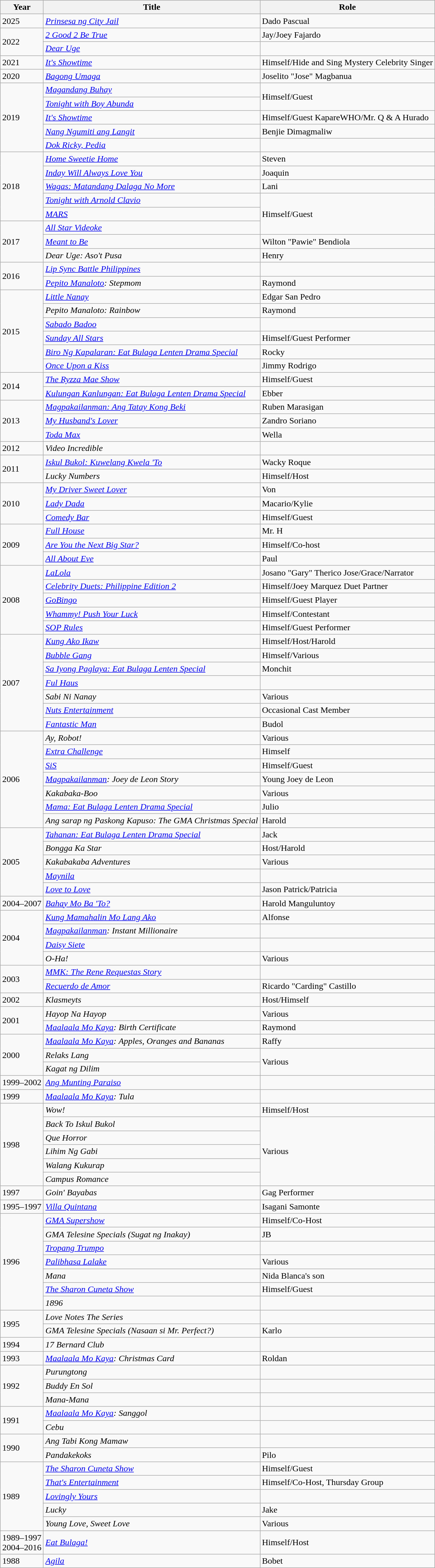<table class="wikitable sortable">
<tr>
<th>Year</th>
<th>Title</th>
<th>Role</th>
</tr>
<tr>
<td>2025</td>
<td><em><a href='#'>Prinsesa ng City Jail</a></em></td>
<td>Dado Pascual</td>
</tr>
<tr>
<td rowspan=2>2022</td>
<td><em><a href='#'>2 Good 2 Be True</a></em></td>
<td>Jay/Joey Fajardo</td>
</tr>
<tr>
<td><em><a href='#'>Dear Uge</a></em></td>
<td></td>
</tr>
<tr>
<td>2021</td>
<td><em><a href='#'>It's Showtime</a></em></td>
<td>Himself/Hide and Sing  Mystery Celebrity Singer</td>
</tr>
<tr>
<td>2020</td>
<td><em><a href='#'>Bagong Umaga</a></em></td>
<td>Joselito "Jose" Magbanua</td>
</tr>
<tr>
<td rowspan=5>2019</td>
<td><em><a href='#'>Magandang Buhay</a></em></td>
<td rowspan="2">Himself/Guest</td>
</tr>
<tr>
<td><em><a href='#'>Tonight with Boy Abunda</a></em></td>
</tr>
<tr>
<td><em><a href='#'>It's Showtime</a></em></td>
<td>Himself/Guest KapareWHO/Mr. Q & A Hurado</td>
</tr>
<tr>
<td><em><a href='#'>Nang Ngumiti ang Langit</a></em></td>
<td>Benjie Dimagmaliw</td>
</tr>
<tr>
<td><em><a href='#'>Dok Ricky, Pedia</a></em></td>
<td></td>
</tr>
<tr>
<td rowspan=5>2018</td>
<td><em><a href='#'>Home Sweetie Home</a></em></td>
<td>Steven</td>
</tr>
<tr>
<td><em><a href='#'>Inday Will Always Love You</a></em></td>
<td>Joaquin</td>
</tr>
<tr>
<td><em><a href='#'>Wagas: Matandang Dalaga No More</a></em></td>
<td>Lani</td>
</tr>
<tr>
<td><em><a href='#'>Tonight with Arnold Clavio</a></em></td>
<td rowspan="3">Himself/Guest</td>
</tr>
<tr>
<td><em><a href='#'>MARS</a></em></td>
</tr>
<tr>
<td rowspan=3>2017</td>
<td><em><a href='#'>All Star Videoke</a></em></td>
</tr>
<tr>
<td><em><a href='#'>Meant to Be</a></em></td>
<td>Wilton "Pawie" Bendiola</td>
</tr>
<tr>
<td><em>Dear Uge: Aso't Pusa</em></td>
<td>Henry</td>
</tr>
<tr>
<td rowspan=2>2016</td>
<td><em><a href='#'>Lip Sync Battle Philippines</a></em></td>
</tr>
<tr>
<td><em><a href='#'>Pepito Manaloto</a>: Stepmom</em></td>
<td>Raymond</td>
</tr>
<tr>
<td rowspan=6>2015</td>
<td><em><a href='#'>Little Nanay</a></em></td>
<td>Edgar San Pedro</td>
</tr>
<tr>
<td><em>Pepito Manaloto: Rainbow</em></td>
<td>Raymond</td>
</tr>
<tr>
<td><em><a href='#'>Sabado Badoo</a></em></td>
<td></td>
</tr>
<tr>
<td><em><a href='#'>Sunday All Stars</a></em></td>
<td>Himself/Guest Performer</td>
</tr>
<tr>
<td><em><a href='#'>Biro Ng Kapalaran: Eat Bulaga Lenten Drama Special</a></em></td>
<td>Rocky</td>
</tr>
<tr>
<td><em><a href='#'>Once Upon a Kiss</a></em></td>
<td>Jimmy Rodrigo</td>
</tr>
<tr>
<td rowspan=2>2014</td>
<td><em><a href='#'>The Ryzza Mae Show</a></em></td>
<td>Himself/Guest</td>
</tr>
<tr>
<td><em><a href='#'>Kulungan Kanlungan: Eat Bulaga Lenten Drama Special</a></em></td>
<td>Ebber</td>
</tr>
<tr>
<td rowspan=3>2013</td>
<td><em><a href='#'>Magpakailanman: Ang Tatay Kong Beki</a></em></td>
<td>Ruben Marasigan</td>
</tr>
<tr>
<td><em><a href='#'>My Husband's Lover</a></em></td>
<td>Zandro Soriano</td>
</tr>
<tr>
<td><em><a href='#'>Toda Max</a></em></td>
<td>Wella</td>
</tr>
<tr>
<td rowspan=1>2012</td>
<td><em>Video Incredible</em></td>
<td></td>
</tr>
<tr>
<td rowspan=2>2011</td>
<td><em><a href='#'>Iskul Bukol: Kuwelang Kwela 'To</a></em></td>
<td>Wacky Roque</td>
</tr>
<tr>
<td><em>Lucky Numbers</em></td>
<td>Himself/Host</td>
</tr>
<tr>
<td rowspan=3>2010</td>
<td><em><a href='#'>My Driver Sweet Lover</a></em></td>
<td>Von</td>
</tr>
<tr>
<td><em><a href='#'>Lady Dada</a></em></td>
<td>Macario/Kylie</td>
</tr>
<tr>
<td><em><a href='#'>Comedy Bar</a></em></td>
<td>Himself/Guest</td>
</tr>
<tr>
<td rowspan=3>2009</td>
<td><em><a href='#'>Full House</a></em></td>
<td>Mr. H</td>
</tr>
<tr>
<td><em><a href='#'>Are You the Next Big Star?</a></em></td>
<td>Himself/Co-host</td>
</tr>
<tr>
<td><em><a href='#'>All About Eve</a></em></td>
<td>Paul</td>
</tr>
<tr>
<td rowspan=5>2008</td>
<td><em><a href='#'>LaLola</a></em></td>
<td>Josano "Gary" Therico Jose/Grace/Narrator</td>
</tr>
<tr>
<td><em><a href='#'>Celebrity Duets: Philippine Edition 2</a></em></td>
<td>Himself/Joey Marquez Duet Partner</td>
</tr>
<tr>
<td><em><a href='#'>GoBingo</a></em></td>
<td>Himself/Guest Player</td>
</tr>
<tr>
<td><em><a href='#'>Whammy! Push Your Luck</a></em></td>
<td>Himself/Contestant</td>
</tr>
<tr>
<td><em><a href='#'>SOP Rules</a></em></td>
<td>Himself/Guest Performer</td>
</tr>
<tr>
<td rowspan=7>2007</td>
<td><em><a href='#'>Kung Ako Ikaw</a></em></td>
<td>Himself/Host/Harold</td>
</tr>
<tr>
<td><em><a href='#'>Bubble Gang</a></em></td>
<td>Himself/Various</td>
</tr>
<tr>
<td><em><a href='#'>Sa Iyong Paglaya: Eat Bulaga Lenten Special</a></em></td>
<td>Monchit</td>
</tr>
<tr>
<td><em><a href='#'>Ful Haus</a></em></td>
<td></td>
</tr>
<tr>
<td><em>Sabi Ni Nanay</em></td>
<td>Various</td>
</tr>
<tr>
<td><em><a href='#'>Nuts Entertainment</a></em></td>
<td>Occasional Cast Member</td>
</tr>
<tr>
<td><em><a href='#'>Fantastic Man</a></em></td>
<td>Budol</td>
</tr>
<tr>
<td rowspan=7>2006</td>
<td><em>Ay, Robot!</em></td>
<td>Various</td>
</tr>
<tr>
<td><em><a href='#'>Extra Challenge</a></em></td>
<td>Himself</td>
</tr>
<tr>
<td><em><a href='#'>SiS</a></em></td>
<td>Himself/Guest</td>
</tr>
<tr>
<td><em><a href='#'>Magpakailanman</a>: Joey de Leon Story</em></td>
<td>Young Joey de Leon</td>
</tr>
<tr>
<td><em>Kakabaka-Boo</em></td>
<td>Various</td>
</tr>
<tr>
<td><em><a href='#'>Mama: Eat Bulaga Lenten Drama Special</a></em></td>
<td>Julio</td>
</tr>
<tr>
<td><em>Ang sarap ng Paskong Kapuso: The GMA Christmas Special</em></td>
<td>Harold</td>
</tr>
<tr>
<td rowspan=5>2005</td>
<td><em><a href='#'>Tahanan: Eat Bulaga Lenten Drama Special</a></em></td>
<td>Jack</td>
</tr>
<tr>
<td><em>Bongga Ka Star</em></td>
<td>Host/Harold</td>
</tr>
<tr>
<td><em>Kakabakaba Adventures</em></td>
<td>Various</td>
</tr>
<tr>
<td><em><a href='#'>Maynila</a></em></td>
<td></td>
</tr>
<tr>
<td><em><a href='#'>Love to Love</a></em></td>
<td>Jason Patrick/Patricia</td>
</tr>
<tr>
<td>2004–2007</td>
<td><em><a href='#'>Bahay Mo Ba 'To?</a></em></td>
<td>Harold Manguluntoy</td>
</tr>
<tr>
<td rowspan=4>2004</td>
<td><em><a href='#'>Kung Mamahalin Mo Lang Ako</a></em></td>
<td>Alfonse</td>
</tr>
<tr>
<td><em><a href='#'>Magpakailanman</a>: Instant Millionaire</em></td>
<td></td>
</tr>
<tr>
<td><em><a href='#'>Daisy Siete</a></em></td>
<td></td>
</tr>
<tr>
<td><em>O-Ha!</em></td>
<td>Various</td>
</tr>
<tr>
<td rowspan=2>2003</td>
<td><em><a href='#'>MMK: The Rene Requestas Story</a></em></td>
<td></td>
</tr>
<tr>
<td><em><a href='#'>Recuerdo de Amor</a></em></td>
<td>Ricardo "Carding" Castillo</td>
</tr>
<tr>
<td>2002</td>
<td><em>Klasmeyts</em></td>
<td>Host/Himself</td>
</tr>
<tr>
<td rowspan=2>2001</td>
<td><em>Hayop Na Hayop</em></td>
<td>Various</td>
</tr>
<tr>
<td><em><a href='#'>Maalaala Mo Kaya</a>: Birth Certificate</em></td>
<td>Raymond</td>
</tr>
<tr>
<td rowspan=3>2000</td>
<td><em><a href='#'>Maalaala Mo Kaya</a>: Apples, Oranges and Bananas</em></td>
<td>Raffy</td>
</tr>
<tr>
<td><em>Relaks Lang</em></td>
<td rowspan="2">Various</td>
</tr>
<tr>
<td><em>Kagat ng Dilim</em></td>
</tr>
<tr>
<td>1999–2002</td>
<td><em><a href='#'>Ang Munting Paraiso</a></em></td>
<td></td>
</tr>
<tr>
<td>1999</td>
<td><em><a href='#'>Maalaala Mo Kaya</a>: Tula</em></td>
<td></td>
</tr>
<tr>
<td rowspan=6>1998</td>
<td><em>Wow!</em></td>
<td>Himself/Host</td>
</tr>
<tr>
<td><em>Back To Iskul Bukol</em></td>
<td rowspan="5">Various</td>
</tr>
<tr>
<td><em>Que Horror</em></td>
</tr>
<tr>
<td><em>Lihim Ng Gabi</em></td>
</tr>
<tr>
<td><em>Walang Kukurap</em></td>
</tr>
<tr>
<td><em>Campus Romance</em></td>
</tr>
<tr>
<td>1997</td>
<td><em>Goin' Bayabas</em></td>
<td>Gag Performer</td>
</tr>
<tr>
<td>1995–1997</td>
<td><em><a href='#'>Villa Quintana</a></em></td>
<td>Isagani Samonte</td>
</tr>
<tr>
<td rowspan=7>1996</td>
<td><em><a href='#'>GMA Supershow</a></em></td>
<td>Himself/Co-Host</td>
</tr>
<tr>
<td><em>GMA Telesine Specials (Sugat ng Inakay)</em></td>
<td>JB</td>
</tr>
<tr>
<td><em><a href='#'>Tropang Trumpo</a></em></td>
<td></td>
</tr>
<tr>
<td><em><a href='#'>Palibhasa Lalake</a></em></td>
<td>Various</td>
</tr>
<tr>
<td><em>Mana</em></td>
<td>Nida Blanca's son</td>
</tr>
<tr>
<td><em><a href='#'>The Sharon Cuneta Show</a></em></td>
<td>Himself/Guest</td>
</tr>
<tr>
<td><em>1896</em></td>
<td></td>
</tr>
<tr>
<td rowspan=2>1995</td>
<td><em>Love Notes The Series</em></td>
<td></td>
</tr>
<tr>
<td><em> GMA Telesine Specials (Nasaan si Mr. Perfect?)</em></td>
<td>Karlo</td>
</tr>
<tr>
<td>1994</td>
<td><em>17 Bernard Club</em></td>
<td></td>
</tr>
<tr>
<td rowspan=1>1993</td>
<td><em><a href='#'>Maalaala Mo Kaya</a>: Christmas Card</em></td>
<td>Roldan</td>
</tr>
<tr>
<td rowspan=3>1992</td>
<td><em>Purungtong</em></td>
<td></td>
</tr>
<tr>
<td><em>Buddy En Sol</em></td>
<td></td>
</tr>
<tr>
<td><em>Mana-Mana</em></td>
<td></td>
</tr>
<tr>
<td rowspan=2>1991</td>
<td><em><a href='#'>Maalaala Mo Kaya</a>: Sanggol</em></td>
<td></td>
</tr>
<tr>
<td><em>Cebu</em></td>
<td></td>
</tr>
<tr>
<td rowspan=2>1990</td>
<td><em>Ang Tabi Kong Mamaw</em></td>
<td></td>
</tr>
<tr>
<td><em>Pandakekoks</em></td>
<td>Pilo</td>
</tr>
<tr>
<td rowspan=5>1989</td>
<td><em><a href='#'>The Sharon Cuneta Show</a></em></td>
<td>Himself/Guest</td>
</tr>
<tr>
<td><em><a href='#'>That's Entertainment</a></em></td>
<td>Himself/Co-Host, Thursday Group</td>
</tr>
<tr>
<td><em><a href='#'>Lovingly Yours</a></em></td>
<td></td>
</tr>
<tr>
<td><em>Lucky</em></td>
<td>Jake</td>
</tr>
<tr>
<td><em>Young Love, Sweet Love</em></td>
<td>Various</td>
</tr>
<tr>
<td>1989–1997<br>2004–2016</td>
<td><em><a href='#'>Eat Bulaga!</a></em></td>
<td>Himself/Host</td>
</tr>
<tr>
<td>1988</td>
<td><em><a href='#'>Agila</a></em></td>
<td>Bobet</td>
</tr>
</table>
